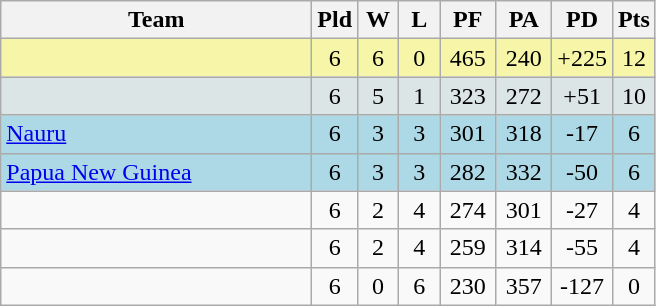<table class="wikitable" style="text-align:center;">
<tr>
<th width=200>Team</th>
<th width=20>Pld</th>
<th width=20>W</th>
<th width=20>L</th>
<th width=30>PF</th>
<th width=30>PA</th>
<th width=30>PD</th>
<th width=20>Pts</th>
</tr>
<tr bgcolor=#f7f6a8>
<td align=left></td>
<td>6</td>
<td>6</td>
<td>0</td>
<td>465</td>
<td>240</td>
<td>+225</td>
<td>12</td>
</tr>
<tr bgcolor=#dce5e5>
<td align=left></td>
<td>6</td>
<td>5</td>
<td>1</td>
<td>323</td>
<td>272</td>
<td>+51</td>
<td>10</td>
</tr>
<tr bgcolor=lightblue>
<td align=left> <a href='#'>Nauru</a></td>
<td>6</td>
<td>3</td>
<td>3</td>
<td>301</td>
<td>318</td>
<td>-17</td>
<td>6</td>
</tr>
<tr bgcolor=lightblue>
<td align=left> <a href='#'>Papua New Guinea</a></td>
<td>6</td>
<td>3</td>
<td>3</td>
<td>282</td>
<td>332</td>
<td>-50</td>
<td>6</td>
</tr>
<tr>
<td align=left></td>
<td>6</td>
<td>2</td>
<td>4</td>
<td>274</td>
<td>301</td>
<td>-27</td>
<td>4</td>
</tr>
<tr>
<td align=left></td>
<td>6</td>
<td>2</td>
<td>4</td>
<td>259</td>
<td>314</td>
<td>-55</td>
<td>4</td>
</tr>
<tr>
<td align=left></td>
<td>6</td>
<td>0</td>
<td>6</td>
<td>230</td>
<td>357</td>
<td>-127</td>
<td>0</td>
</tr>
</table>
